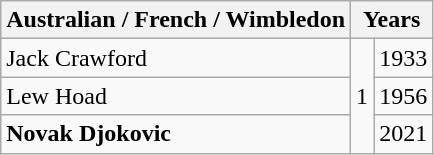<table class=wikitable style="display:inline-table;">
<tr>
<th>Australian / French / Wimbledon</th>
<th colspan=2>Years</th>
</tr>
<tr>
<td> Jack Crawford</td>
<td rowspan=3>1</td>
<td>1933</td>
</tr>
<tr>
<td> Lew Hoad</td>
<td>1956</td>
</tr>
<tr>
<td> <strong>Novak Djokovic</strong></td>
<td>2021</td>
</tr>
</table>
